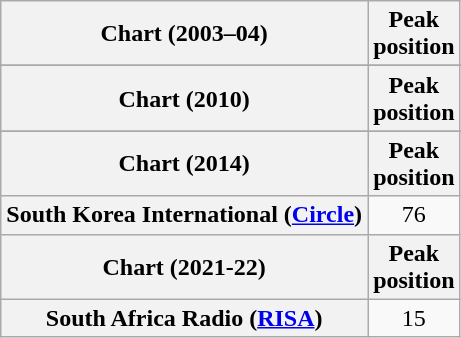<table class="wikitable sortable plainrowheaders" style="text-align:center">
<tr>
<th align="left">Chart (2003–04)</th>
<th align="center">Peak <br>position</th>
</tr>
<tr>
</tr>
<tr>
</tr>
<tr>
</tr>
<tr>
</tr>
<tr>
</tr>
<tr>
</tr>
<tr>
<th align="left">Chart (2010)</th>
<th align="center">Peak <br>position</th>
</tr>
<tr>
</tr>
<tr>
</tr>
<tr>
<th align="left">Chart (2014)</th>
<th>Peak<br>position</th>
</tr>
<tr>
<th scope="row">South Korea International (<a href='#'>Circle</a>)</th>
<td>76</td>
</tr>
<tr>
<th align="left">Chart (2021-22)</th>
<th align="center">Peak <br>position</th>
</tr>
<tr>
<th scope="row">South Africa Radio (<a href='#'>RISA</a>)</th>
<td>15</td>
</tr>
</table>
